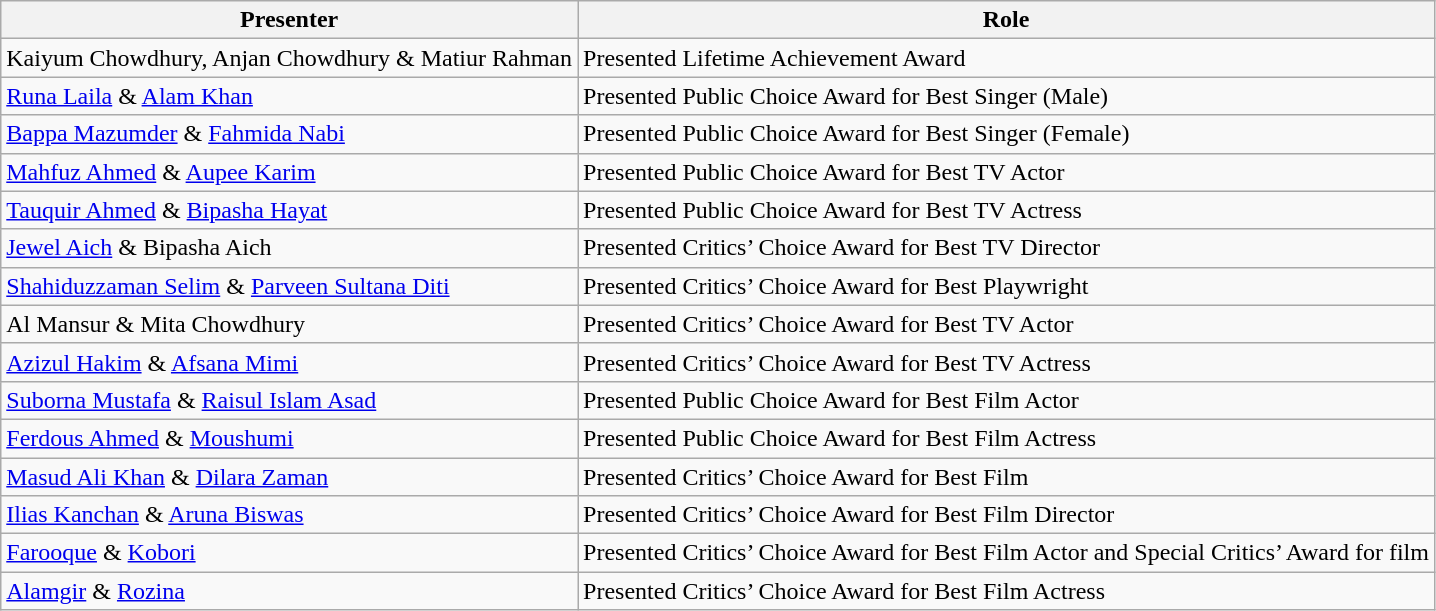<table class="wikitable">
<tr>
<th>Presenter</th>
<th>Role</th>
</tr>
<tr>
<td>Kaiyum Chowdhury, Anjan Chowdhury & Matiur Rahman</td>
<td>Presented Lifetime Achievement Award</td>
</tr>
<tr>
<td><a href='#'>Runa Laila</a> & <a href='#'>Alam Khan</a></td>
<td>Presented Public Choice Award for Best Singer (Male) </td>
</tr>
<tr>
<td><a href='#'>Bappa Mazumder</a> & <a href='#'>Fahmida Nabi</a></td>
<td>Presented Public Choice Award for Best Singer (Female)</td>
</tr>
<tr>
<td><a href='#'>Mahfuz Ahmed</a> & <a href='#'>Aupee Karim</a></td>
<td>Presented Public Choice Award for Best TV Actor</td>
</tr>
<tr>
<td><a href='#'>Tauquir Ahmed</a> & <a href='#'>Bipasha Hayat</a></td>
<td>Presented Public Choice Award for Best TV Actress </td>
</tr>
<tr>
<td><a href='#'>Jewel Aich</a> & Bipasha Aich</td>
<td>Presented Critics’ Choice Award for Best TV Director</td>
</tr>
<tr>
<td><a href='#'>Shahiduzzaman Selim</a> & <a href='#'>Parveen Sultana Diti</a></td>
<td>Presented Critics’ Choice Award for Best Playwright</td>
</tr>
<tr>
<td>Al Mansur & Mita Chowdhury</td>
<td>Presented Critics’ Choice Award for Best TV Actor</td>
</tr>
<tr>
<td><a href='#'>Azizul Hakim</a> & <a href='#'>Afsana Mimi</a></td>
<td>Presented Critics’ Choice Award for Best TV Actress</td>
</tr>
<tr>
<td><a href='#'>Suborna Mustafa</a> & <a href='#'>Raisul Islam Asad</a></td>
<td>Presented Public Choice Award for Best Film Actor</td>
</tr>
<tr>
<td><a href='#'>Ferdous Ahmed</a> & <a href='#'>Moushumi</a></td>
<td>Presented Public Choice Award for Best Film Actress</td>
</tr>
<tr>
<td><a href='#'>Masud Ali Khan</a> & <a href='#'>Dilara Zaman</a></td>
<td>Presented Critics’ Choice Award for Best Film </td>
</tr>
<tr>
<td><a href='#'>Ilias Kanchan</a> & <a href='#'>Aruna Biswas</a></td>
<td>Presented Critics’ Choice Award for Best Film Director</td>
</tr>
<tr>
<td><a href='#'>Farooque</a> & <a href='#'>Kobori</a></td>
<td>Presented Critics’ Choice Award for Best Film Actor and Special Critics’ Award for film</td>
</tr>
<tr>
<td><a href='#'>Alamgir</a> & <a href='#'>Rozina</a></td>
<td>Presented Critics’ Choice Award for Best Film Actress </td>
</tr>
</table>
